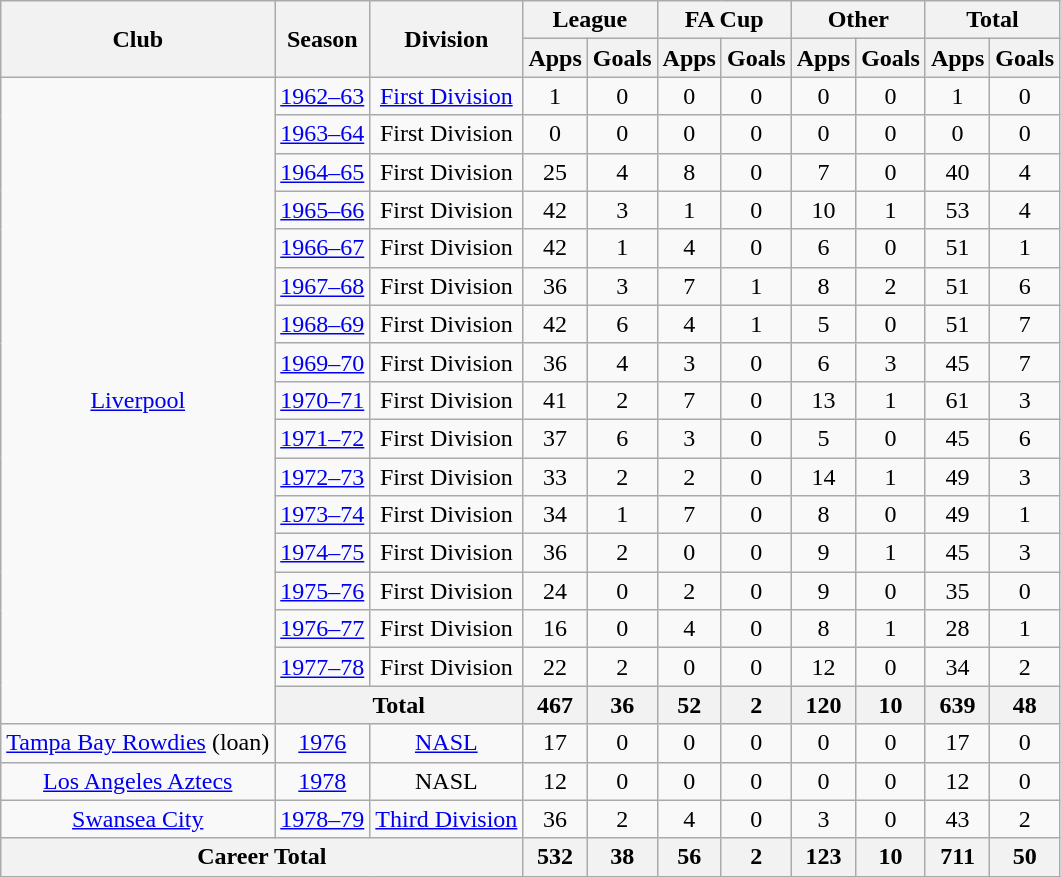<table class="wikitable" style="text-align: center;">
<tr>
<th rowspan="2">Club</th>
<th rowspan="2">Season</th>
<th rowspan="2">Division</th>
<th colspan="2">League</th>
<th colspan="2">FA Cup</th>
<th colspan="2">Other</th>
<th colspan="2">Total</th>
</tr>
<tr>
<th>Apps</th>
<th>Goals</th>
<th>Apps</th>
<th>Goals</th>
<th>Apps</th>
<th>Goals</th>
<th>Apps</th>
<th>Goals</th>
</tr>
<tr>
<td rowspan="17"><a href='#'>Liverpool</a></td>
<td><a href='#'>1962–63</a></td>
<td><a href='#'>First Division</a></td>
<td>1</td>
<td>0</td>
<td>0</td>
<td>0</td>
<td>0</td>
<td>0</td>
<td>1</td>
<td>0</td>
</tr>
<tr>
<td><a href='#'>1963–64</a></td>
<td>First Division</td>
<td>0</td>
<td>0</td>
<td>0</td>
<td>0</td>
<td>0</td>
<td>0</td>
<td>0</td>
<td>0</td>
</tr>
<tr>
<td><a href='#'>1964–65</a></td>
<td>First Division</td>
<td>25</td>
<td>4</td>
<td>8</td>
<td>0</td>
<td>7</td>
<td>0</td>
<td>40</td>
<td>4</td>
</tr>
<tr>
<td><a href='#'>1965–66</a></td>
<td>First Division</td>
<td>42</td>
<td>3</td>
<td>1</td>
<td>0</td>
<td>10</td>
<td>1</td>
<td>53</td>
<td>4</td>
</tr>
<tr>
<td><a href='#'>1966–67</a></td>
<td>First Division</td>
<td>42</td>
<td>1</td>
<td>4</td>
<td>0</td>
<td>6</td>
<td>0</td>
<td>51</td>
<td>1</td>
</tr>
<tr>
<td><a href='#'>1967–68</a></td>
<td>First Division</td>
<td>36</td>
<td>3</td>
<td>7</td>
<td>1</td>
<td>8</td>
<td>2</td>
<td>51</td>
<td>6</td>
</tr>
<tr>
<td><a href='#'>1968–69</a></td>
<td>First Division</td>
<td>42</td>
<td>6</td>
<td>4</td>
<td>1</td>
<td>5</td>
<td>0</td>
<td>51</td>
<td>7</td>
</tr>
<tr>
<td><a href='#'>1969–70</a></td>
<td>First Division</td>
<td>36</td>
<td>4</td>
<td>3</td>
<td>0</td>
<td>6</td>
<td>3</td>
<td>45</td>
<td>7</td>
</tr>
<tr>
<td><a href='#'>1970–71</a></td>
<td>First Division</td>
<td>41</td>
<td>2</td>
<td>7</td>
<td>0</td>
<td>13</td>
<td>1</td>
<td>61</td>
<td>3</td>
</tr>
<tr>
<td><a href='#'>1971–72</a></td>
<td>First Division</td>
<td>37</td>
<td>6</td>
<td>3</td>
<td>0</td>
<td>5</td>
<td>0</td>
<td>45</td>
<td>6</td>
</tr>
<tr>
<td><a href='#'>1972–73</a></td>
<td>First Division</td>
<td>33</td>
<td>2</td>
<td>2</td>
<td>0</td>
<td>14</td>
<td>1</td>
<td>49</td>
<td>3</td>
</tr>
<tr>
<td><a href='#'>1973–74</a></td>
<td>First Division</td>
<td>34</td>
<td>1</td>
<td>7</td>
<td>0</td>
<td>8</td>
<td>0</td>
<td>49</td>
<td>1</td>
</tr>
<tr>
<td><a href='#'>1974–75</a></td>
<td>First Division</td>
<td>36</td>
<td>2</td>
<td>0</td>
<td>0</td>
<td>9</td>
<td>1</td>
<td>45</td>
<td>3</td>
</tr>
<tr>
<td><a href='#'>1975–76</a></td>
<td>First Division</td>
<td>24</td>
<td>0</td>
<td>2</td>
<td>0</td>
<td>9</td>
<td>0</td>
<td>35</td>
<td>0</td>
</tr>
<tr>
<td><a href='#'>1976–77</a></td>
<td>First Division</td>
<td>16</td>
<td>0</td>
<td>4</td>
<td>0</td>
<td>8</td>
<td>1</td>
<td>28</td>
<td>1</td>
</tr>
<tr>
<td><a href='#'>1977–78</a></td>
<td>First Division</td>
<td>22</td>
<td>2</td>
<td>0</td>
<td>0</td>
<td>12</td>
<td>0</td>
<td>34</td>
<td>2</td>
</tr>
<tr>
<th colspan="2">Total</th>
<th>467</th>
<th>36</th>
<th>52</th>
<th>2</th>
<th>120</th>
<th>10</th>
<th>639</th>
<th>48</th>
</tr>
<tr>
<td><a href='#'>Tampa Bay Rowdies</a> (loan)</td>
<td><a href='#'>1976</a></td>
<td><a href='#'>NASL</a></td>
<td>17</td>
<td>0</td>
<td>0</td>
<td>0</td>
<td>0</td>
<td>0</td>
<td>17</td>
<td>0</td>
</tr>
<tr>
<td><a href='#'>Los Angeles Aztecs</a></td>
<td><a href='#'>1978</a></td>
<td>NASL</td>
<td>12</td>
<td>0</td>
<td>0</td>
<td>0</td>
<td>0</td>
<td>0</td>
<td>12</td>
<td>0</td>
</tr>
<tr>
<td><a href='#'>Swansea City</a></td>
<td><a href='#'>1978–79</a></td>
<td><a href='#'>Third Division</a></td>
<td>36</td>
<td>2</td>
<td>4</td>
<td>0</td>
<td>3</td>
<td>0</td>
<td>43</td>
<td>2</td>
</tr>
<tr>
<th colspan="3">Career Total</th>
<th>532</th>
<th>38</th>
<th>56</th>
<th>2</th>
<th>123</th>
<th>10</th>
<th>711</th>
<th>50</th>
</tr>
</table>
